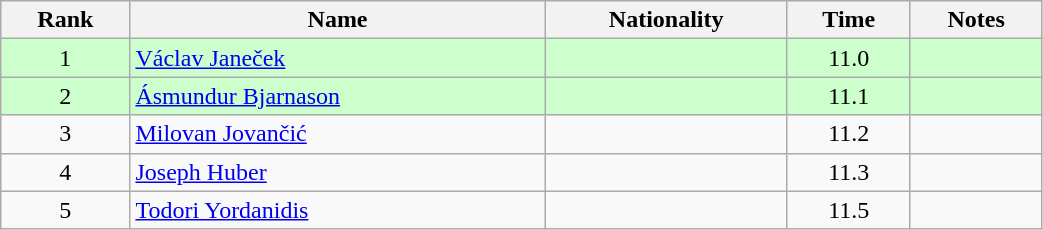<table class="wikitable sortable" style="text-align:center;width: 55%">
<tr>
<th>Rank</th>
<th>Name</th>
<th>Nationality</th>
<th>Time</th>
<th>Notes</th>
</tr>
<tr bgcolor=ccffcc>
<td>1</td>
<td align=left><a href='#'>Václav Janeček</a></td>
<td align=left></td>
<td>11.0</td>
<td></td>
</tr>
<tr bgcolor=ccffcc>
<td>2</td>
<td align=left><a href='#'>Ásmundur Bjarnason</a></td>
<td align=left></td>
<td>11.1</td>
<td></td>
</tr>
<tr>
<td>3</td>
<td align=left><a href='#'>Milovan Jovančić</a></td>
<td align=left></td>
<td>11.2</td>
<td></td>
</tr>
<tr>
<td>4</td>
<td align=left><a href='#'>Joseph Huber</a></td>
<td align=left></td>
<td>11.3</td>
<td></td>
</tr>
<tr>
<td>5</td>
<td align=left><a href='#'>Todori Yordanidis</a></td>
<td align=left></td>
<td>11.5</td>
<td></td>
</tr>
</table>
